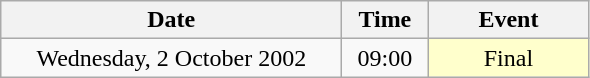<table class = "wikitable" style="text-align:center;">
<tr>
<th width=220>Date</th>
<th width=50>Time</th>
<th width=100>Event</th>
</tr>
<tr>
<td>Wednesday, 2 October 2002</td>
<td>09:00</td>
<td bgcolor=ffffcc>Final</td>
</tr>
</table>
